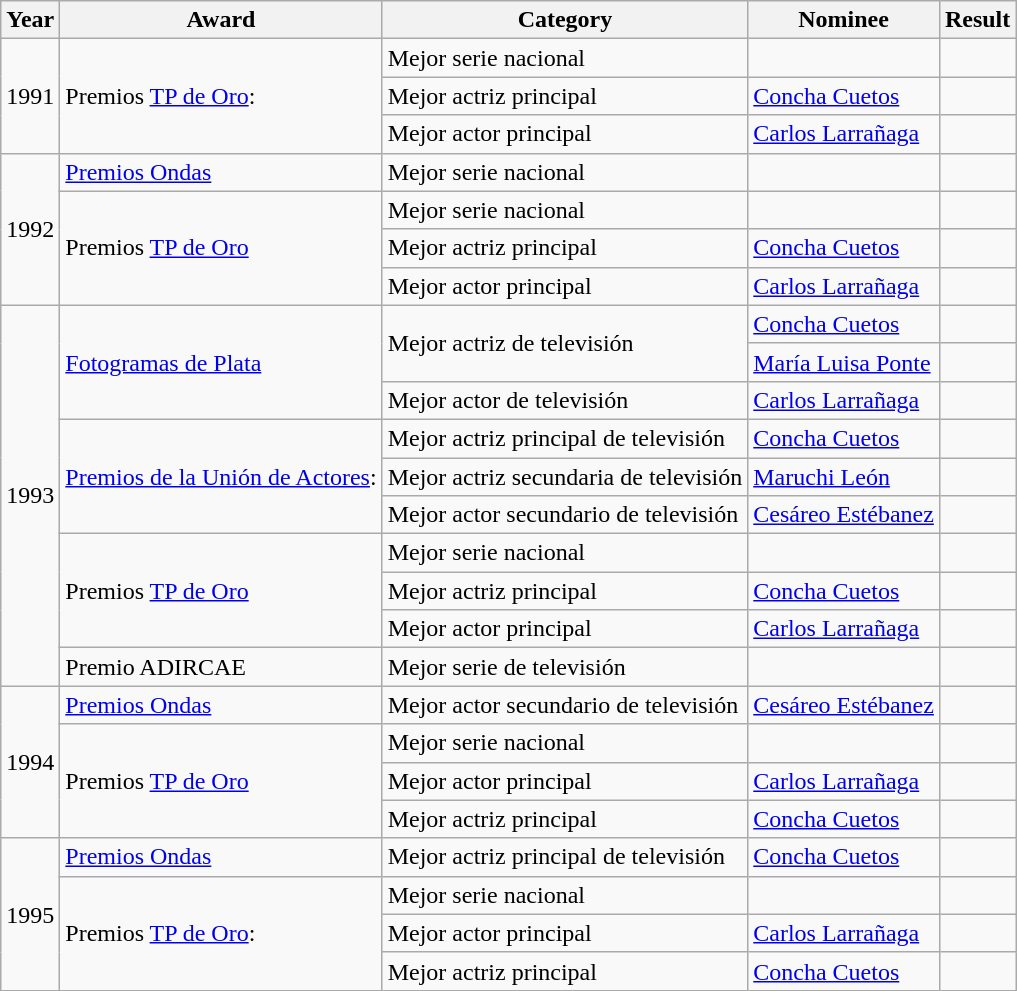<table class="wikitable plainrowheaders sortable ">
<tr>
<th>Year</th>
<th>Award</th>
<th>Category</th>
<th>Nominee</th>
<th>Result</th>
</tr>
<tr>
<td rowspan="3">1991</td>
<td rowspan="3">Premios <a href='#'>TP de Oro</a>:</td>
<td>Mejor serie nacional</td>
<td></td>
<td></td>
</tr>
<tr>
<td>Mejor actriz principal</td>
<td><a href='#'>Concha Cuetos</a></td>
<td></td>
</tr>
<tr>
<td>Mejor actor principal</td>
<td><a href='#'>Carlos Larrañaga</a></td>
<td></td>
</tr>
<tr>
<td rowspan="4">1992</td>
<td rowspan="1"><a href='#'>Premios Ondas</a></td>
<td>Mejor serie nacional</td>
<td></td>
<td></td>
</tr>
<tr>
<td rowspan="3">Premios <a href='#'>TP de Oro</a></td>
<td>Mejor serie nacional</td>
<td></td>
<td></td>
</tr>
<tr>
<td>Mejor actriz principal</td>
<td><a href='#'>Concha Cuetos</a></td>
<td></td>
</tr>
<tr>
<td>Mejor actor principal</td>
<td><a href='#'>Carlos Larrañaga</a></td>
<td></td>
</tr>
<tr>
<td rowspan="10">1993</td>
<td rowspan="3"><a href='#'>Fotogramas de Plata</a></td>
<td rowspan="2">Mejor actriz de televisión</td>
<td><a href='#'>Concha Cuetos</a></td>
<td></td>
</tr>
<tr>
<td><a href='#'>María Luisa Ponte</a></td>
<td></td>
</tr>
<tr>
<td>Mejor actor de televisión</td>
<td><a href='#'>Carlos Larrañaga</a></td>
<td></td>
</tr>
<tr>
<td rowspan="3"><a href='#'>Premios de la Unión de Actores</a>:</td>
<td>Mejor actriz principal de televisión</td>
<td><a href='#'>Concha Cuetos</a></td>
<td></td>
</tr>
<tr>
<td>Mejor actriz secundaria de televisión</td>
<td><a href='#'>Maruchi León</a></td>
<td></td>
</tr>
<tr>
<td>Mejor actor secundario de televisión</td>
<td><a href='#'>Cesáreo Estébanez</a></td>
<td></td>
</tr>
<tr>
<td rowspan="3">Premios <a href='#'>TP de Oro</a></td>
<td>Mejor serie nacional</td>
<td></td>
<td></td>
</tr>
<tr>
<td>Mejor actriz principal</td>
<td><a href='#'>Concha Cuetos</a></td>
<td></td>
</tr>
<tr>
<td>Mejor actor principal</td>
<td><a href='#'>Carlos Larrañaga</a></td>
<td></td>
</tr>
<tr>
<td rowspan="1">Premio ADIRCAE</td>
<td>Mejor serie de televisión</td>
<td></td>
<td></td>
</tr>
<tr>
<td rowspan="4">1994</td>
<td rowspan="1"><a href='#'>Premios Ondas</a></td>
<td>Mejor actor secundario de televisión</td>
<td><a href='#'>Cesáreo Estébanez</a></td>
<td></td>
</tr>
<tr>
<td rowspan="3">Premios <a href='#'>TP de Oro</a></td>
<td>Mejor serie nacional</td>
<td></td>
<td></td>
</tr>
<tr>
<td>Mejor actor principal</td>
<td><a href='#'>Carlos Larrañaga</a></td>
<td></td>
</tr>
<tr>
<td>Mejor actriz principal</td>
<td><a href='#'>Concha Cuetos</a></td>
<td></td>
</tr>
<tr>
<td rowspan="4">1995</td>
<td rowspan="1"><a href='#'>Premios Ondas</a></td>
<td>Mejor actriz principal de televisión</td>
<td><a href='#'>Concha Cuetos</a></td>
<td></td>
</tr>
<tr>
<td rowspan="3">Premios <a href='#'>TP de Oro</a>:</td>
<td>Mejor serie nacional</td>
<td></td>
<td></td>
</tr>
<tr>
<td>Mejor actor principal</td>
<td><a href='#'>Carlos Larrañaga</a></td>
<td></td>
</tr>
<tr>
<td>Mejor actriz principal</td>
<td><a href='#'>Concha Cuetos</a></td>
<td></td>
</tr>
</table>
